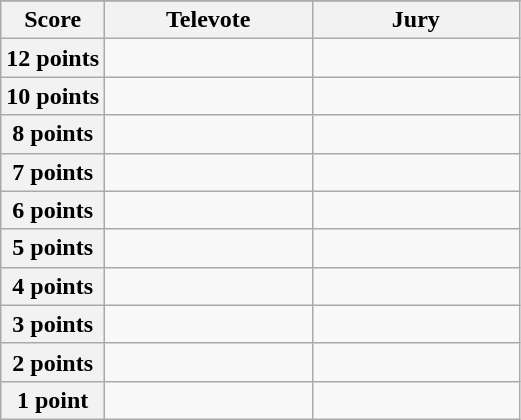<table class="wikitable">
<tr>
</tr>
<tr>
<th scope="col" width="20%">Score</th>
<th scope="col" width="40%">Televote</th>
<th scope="col" width="40%">Jury</th>
</tr>
<tr>
<th scope="row">12 points</th>
<td></td>
<td></td>
</tr>
<tr>
<th scope="row">10 points</th>
<td></td>
<td></td>
</tr>
<tr>
<th scope="row">8 points</th>
<td></td>
<td></td>
</tr>
<tr>
<th scope="row">7 points</th>
<td></td>
<td></td>
</tr>
<tr>
<th scope="row">6 points</th>
<td></td>
<td></td>
</tr>
<tr>
<th scope="row">5 points</th>
<td></td>
<td></td>
</tr>
<tr>
<th scope="row">4 points</th>
<td></td>
<td></td>
</tr>
<tr>
<th scope="row">3 points</th>
<td></td>
<td></td>
</tr>
<tr>
<th scope="row">2 points</th>
<td></td>
<td></td>
</tr>
<tr>
<th scope="row">1 point</th>
<td></td>
<td></td>
</tr>
</table>
